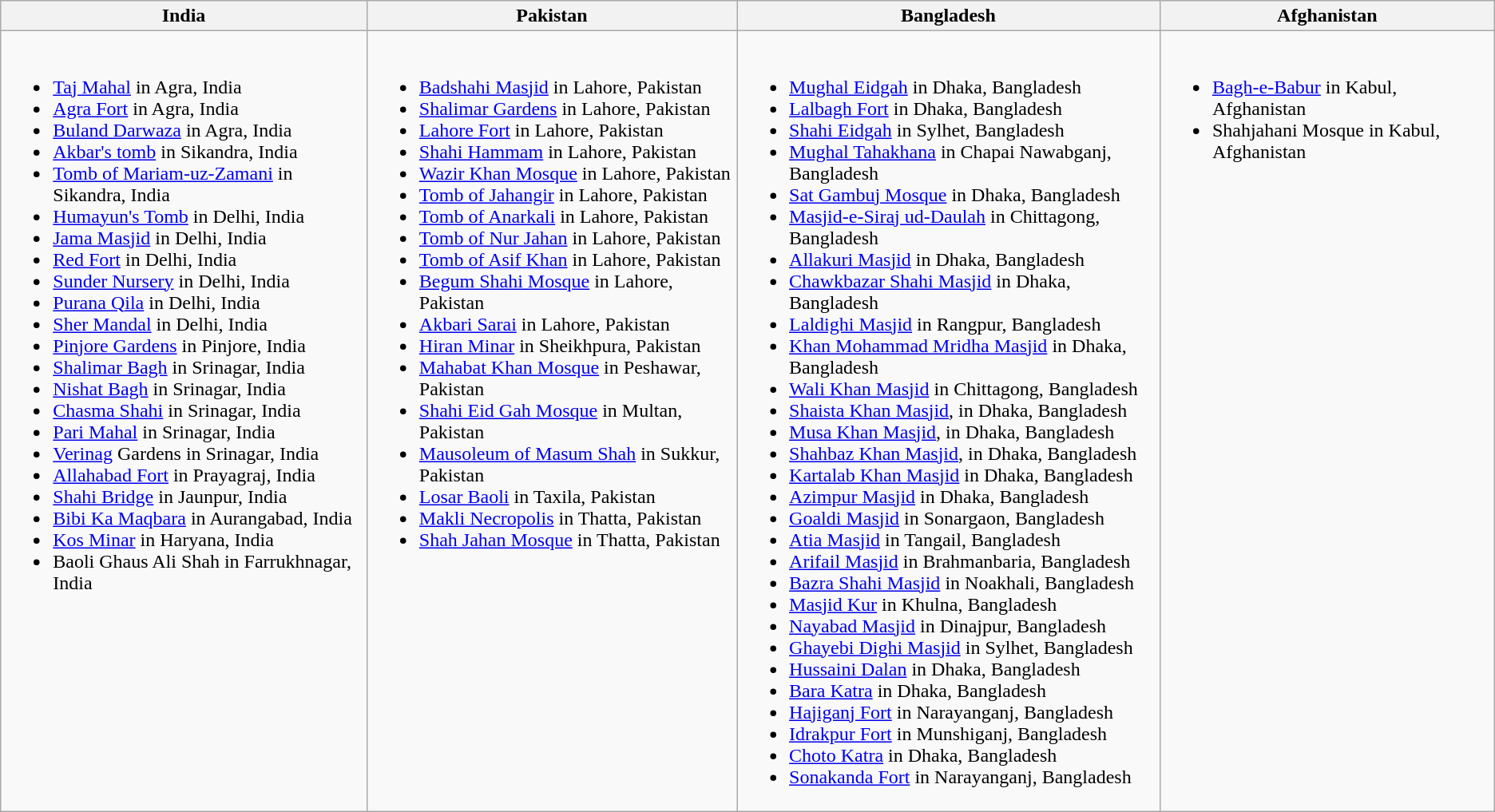<table class="wikitable">
<tr>
<th>India</th>
<th>Pakistan</th>
<th>Bangladesh</th>
<th>Afghanistan</th>
</tr>
<tr>
<td valign=top><br><ul><li><a href='#'>Taj Mahal</a> in Agra, India</li><li><a href='#'>Agra Fort</a> in Agra, India</li><li><a href='#'>Buland Darwaza</a> in Agra, India</li><li><a href='#'>Akbar's tomb</a> in Sikandra, India</li><li><a href='#'>Tomb of Mariam-uz-Zamani</a> in Sikandra, India</li><li><a href='#'>Humayun's Tomb</a> in Delhi, India</li><li><a href='#'>Jama Masjid</a> in Delhi, India</li><li><a href='#'>Red Fort</a> in Delhi, India</li><li><a href='#'>Sunder Nursery</a> in Delhi, India</li><li><a href='#'>Purana Qila</a> in Delhi, India</li><li><a href='#'>Sher Mandal</a> in Delhi, India</li><li><a href='#'>Pinjore Gardens</a> in Pinjore, India</li><li><a href='#'>Shalimar Bagh</a> in Srinagar, India</li><li><a href='#'>Nishat Bagh</a> in Srinagar, India</li><li><a href='#'>Chasma Shahi</a> in Srinagar, India</li><li><a href='#'>Pari Mahal</a> in Srinagar, India</li><li><a href='#'>Verinag</a> Gardens in Srinagar, India</li><li><a href='#'>Allahabad Fort</a> in Prayagraj, India</li><li><a href='#'>Shahi Bridge</a> in Jaunpur, India</li><li><a href='#'>Bibi Ka Maqbara</a> in Aurangabad, India</li><li><a href='#'>Kos Minar</a> in Haryana, India</li><li>Baoli Ghaus Ali Shah in Farrukhnagar, India</li></ul></td>
<td valign=top><br><ul><li><a href='#'>Badshahi Masjid</a> in Lahore, Pakistan</li><li><a href='#'>Shalimar Gardens</a> in Lahore, Pakistan</li><li><a href='#'>Lahore Fort</a> in Lahore, Pakistan</li><li><a href='#'>Shahi Hammam</a> in Lahore, Pakistan</li><li><a href='#'>Wazir Khan Mosque</a> in Lahore, Pakistan</li><li><a href='#'>Tomb of Jahangir</a> in Lahore, Pakistan</li><li><a href='#'>Tomb of Anarkali</a> in Lahore, Pakistan</li><li><a href='#'>Tomb of Nur Jahan</a> in Lahore, Pakistan</li><li><a href='#'>Tomb of Asif Khan</a> in Lahore, Pakistan</li><li><a href='#'>Begum Shahi Mosque</a> in Lahore, Pakistan</li><li><a href='#'>Akbari Sarai</a> in Lahore, Pakistan</li><li><a href='#'>Hiran Minar</a> in Sheikhpura, Pakistan</li><li><a href='#'>Mahabat Khan Mosque</a> in Peshawar, Pakistan</li><li><a href='#'>Shahi Eid Gah Mosque</a> in Multan, Pakistan</li><li><a href='#'>Mausoleum of Masum Shah</a> in Sukkur, Pakistan</li><li><a href='#'>Losar Baoli</a> in Taxila, Pakistan</li><li><a href='#'>Makli Necropolis</a> in Thatta, Pakistan</li><li><a href='#'>Shah Jahan Mosque</a> in Thatta, Pakistan</li></ul></td>
<td valign=top><br><ul><li><a href='#'>Mughal Eidgah</a> in Dhaka, Bangladesh</li><li><a href='#'>Lalbagh Fort</a> in Dhaka, Bangladesh</li><li><a href='#'>Shahi Eidgah</a> in Sylhet, Bangladesh</li><li><a href='#'>Mughal Tahakhana</a> in Chapai Nawabganj, Bangladesh</li><li><a href='#'>Sat Gambuj Mosque</a> in Dhaka, Bangladesh</li><li><a href='#'>Masjid-e-Siraj ud-Daulah</a> in Chittagong, Bangladesh</li><li><a href='#'>Allakuri Masjid</a> in Dhaka, Bangladesh</li><li><a href='#'>Chawkbazar Shahi Masjid</a> in Dhaka, Bangladesh</li><li><a href='#'>Laldighi Masjid</a> in Rangpur, Bangladesh</li><li><a href='#'>Khan Mohammad Mridha Masjid</a> in Dhaka, Bangladesh</li><li><a href='#'>Wali Khan Masjid</a> in Chittagong, Bangladesh</li><li><a href='#'>Shaista Khan Masjid</a>, in Dhaka, Bangladesh</li><li><a href='#'>Musa Khan Masjid</a>, in Dhaka, Bangladesh</li><li><a href='#'>Shahbaz Khan Masjid</a>, in Dhaka, Bangladesh</li><li><a href='#'>Kartalab Khan Masjid</a> in Dhaka, Bangladesh</li><li><a href='#'>Azimpur Masjid</a> in Dhaka, Bangladesh</li><li><a href='#'>Goaldi Masjid</a> in Sonargaon, Bangladesh</li><li><a href='#'>Atia Masjid</a> in Tangail, Bangladesh</li><li><a href='#'>Arifail Masjid</a> in Brahmanbaria, Bangladesh</li><li><a href='#'>Bazra Shahi Masjid</a> in Noakhali, Bangladesh</li><li><a href='#'>Masjid Kur</a> in Khulna, Bangladesh</li><li><a href='#'>Nayabad Masjid</a> in Dinajpur, Bangladesh</li><li><a href='#'>Ghayebi Dighi Masjid</a> in Sylhet, Bangladesh</li><li><a href='#'>Hussaini Dalan</a> in Dhaka, Bangladesh</li><li><a href='#'>Bara Katra</a> in Dhaka, Bangladesh</li><li><a href='#'>Hajiganj Fort</a> in Narayanganj, Bangladesh</li><li><a href='#'>Idrakpur Fort</a> in Munshiganj, Bangladesh</li><li><a href='#'>Choto Katra</a> in Dhaka, Bangladesh</li><li><a href='#'>Sonakanda Fort</a> in Narayanganj, Bangladesh</li></ul></td>
<td valign=top><br><ul><li><a href='#'>Bagh-e-Babur</a> in Kabul, Afghanistan</li><li>Shahjahani Mosque in Kabul, Afghanistan</li></ul></td>
</tr>
</table>
